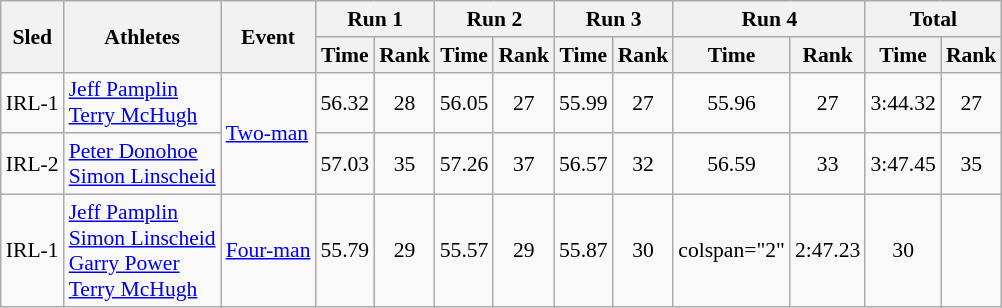<table class="wikitable" border="1" style="font-size:90%">
<tr>
<th rowspan="2">Sled</th>
<th rowspan="2">Athletes</th>
<th rowspan="2">Event</th>
<th colspan="2">Run 1</th>
<th colspan="2">Run 2</th>
<th colspan="2">Run 3</th>
<th colspan="2">Run 4</th>
<th colspan="2">Total</th>
</tr>
<tr>
<th>Time</th>
<th>Rank</th>
<th>Time</th>
<th>Rank</th>
<th>Time</th>
<th>Rank</th>
<th>Time</th>
<th>Rank</th>
<th>Time</th>
<th>Rank</th>
</tr>
<tr>
<td align="center">IRL-1</td>
<td><a href='#'>Jeff Pamplin</a><br><a href='#'>Terry McHugh</a></td>
<td rowspan="2"><a href='#'>Two-man</a></td>
<td align="center">56.32</td>
<td align="center">28</td>
<td align="center">56.05</td>
<td align="center">27</td>
<td align="center">55.99</td>
<td align="center">27</td>
<td align="center">55.96</td>
<td align="center">27</td>
<td align="center">3:44.32</td>
<td align="center">27</td>
</tr>
<tr>
<td align="center">IRL-2</td>
<td><a href='#'>Peter Donohoe</a><br><a href='#'>Simon Linscheid</a></td>
<td align="center">57.03</td>
<td align="center">35</td>
<td align="center">57.26</td>
<td align="center">37</td>
<td align="center">56.57</td>
<td align="center">32</td>
<td align="center">56.59</td>
<td align="center">33</td>
<td align="center">3:47.45</td>
<td align="center">35</td>
</tr>
<tr>
<td align="center">IRL-1</td>
<td><a href='#'>Jeff Pamplin</a><br><a href='#'>Simon Linscheid</a><br><a href='#'>Garry Power</a><br><a href='#'>Terry McHugh</a></td>
<td><a href='#'>Four-man</a></td>
<td align="center">55.79</td>
<td align="center">29</td>
<td align="center">55.57</td>
<td align="center">29</td>
<td align="center">55.87</td>
<td align="center">30</td>
<td>colspan="2" </td>
<td align="center">2:47.23</td>
<td align="center">30</td>
</tr>
</table>
